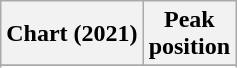<table class="wikitable sortable plainrowheaders" style="text-align:center">
<tr>
<th scope="col">Chart (2021)</th>
<th scope="col">Peak<br>position</th>
</tr>
<tr>
</tr>
<tr>
</tr>
<tr>
</tr>
</table>
